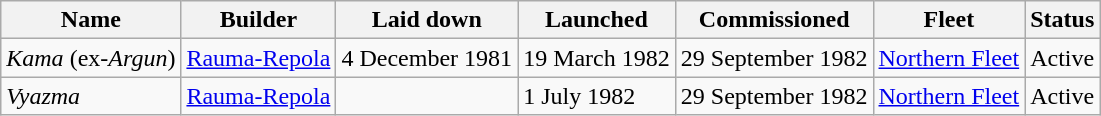<table class="wikitable">
<tr>
<th>Name</th>
<th>Builder</th>
<th>Laid down</th>
<th>Launched</th>
<th>Commissioned</th>
<th>Fleet</th>
<th>Status</th>
</tr>
<tr>
<td><em>Kama</em> (ex-<em>Argun</em>)</td>
<td><a href='#'>Rauma-Repola</a></td>
<td>4 December 1981</td>
<td>19 March 1982</td>
<td>29 September 1982</td>
<td><a href='#'>Northern Fleet</a></td>
<td>Active</td>
</tr>
<tr>
<td><em>Vyazma</em></td>
<td><a href='#'>Rauma-Repola</a></td>
<td></td>
<td>1 July 1982</td>
<td>29 September 1982</td>
<td><a href='#'>Northern Fleet</a></td>
<td>Active</td>
</tr>
</table>
